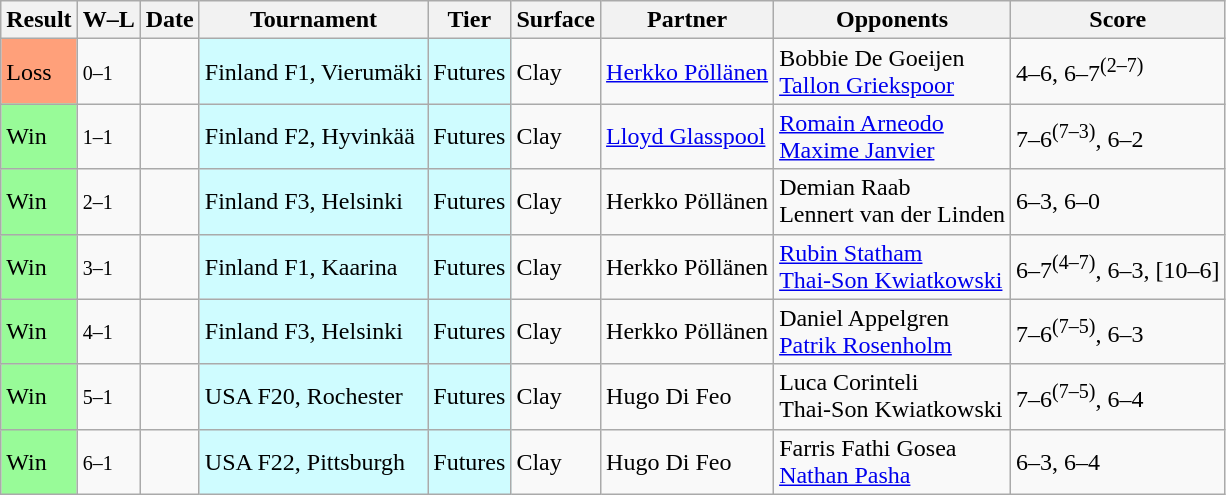<table class="sortable wikitable">
<tr>
<th>Result</th>
<th class="unsortable">W–L</th>
<th>Date</th>
<th>Tournament</th>
<th>Tier</th>
<th>Surface</th>
<th>Partner</th>
<th>Opponents</th>
<th class="unsortable">Score</th>
</tr>
<tr>
<td bgcolor=FFA07A>Loss</td>
<td><small>0–1</small></td>
<td></td>
<td style="background:#cffcff;">Finland F1, Vierumäki</td>
<td style="background:#cffcff;">Futures</td>
<td>Clay</td>
<td> <a href='#'>Herkko Pöllänen</a></td>
<td> Bobbie De Goeijen<br> <a href='#'>Tallon Griekspoor</a></td>
<td>4–6, 6–7<sup>(2–7)</sup></td>
</tr>
<tr>
<td bgcolor=98FB98>Win</td>
<td><small>1–1</small></td>
<td></td>
<td style="background:#cffcff;">Finland F2, Hyvinkää</td>
<td style="background:#cffcff;">Futures</td>
<td>Clay</td>
<td> <a href='#'>Lloyd Glasspool</a></td>
<td> <a href='#'>Romain Arneodo</a><br> <a href='#'>Maxime Janvier</a></td>
<td>7–6<sup>(7–3)</sup>, 6–2</td>
</tr>
<tr>
<td bgcolor=98FB98>Win</td>
<td><small>2–1</small></td>
<td></td>
<td style="background:#cffcff;">Finland F3, Helsinki</td>
<td style="background:#cffcff;">Futures</td>
<td>Clay</td>
<td> Herkko Pöllänen</td>
<td> Demian Raab<br> Lennert van der Linden</td>
<td>6–3, 6–0</td>
</tr>
<tr>
<td bgcolor=98FB98>Win</td>
<td><small>3–1</small></td>
<td></td>
<td style="background:#cffcff;">Finland F1, Kaarina</td>
<td style="background:#cffcff;">Futures</td>
<td>Clay</td>
<td> Herkko Pöllänen</td>
<td> <a href='#'>Rubin Statham</a><br> <a href='#'>Thai-Son Kwiatkowski</a></td>
<td>6–7<sup>(4–7)</sup>, 6–3, [10–6]</td>
</tr>
<tr>
<td bgcolor=98FB98>Win</td>
<td><small>4–1</small></td>
<td></td>
<td style="background:#cffcff;">Finland F3, Helsinki</td>
<td style="background:#cffcff;">Futures</td>
<td>Clay</td>
<td> Herkko Pöllänen</td>
<td> Daniel Appelgren<br> <a href='#'>Patrik Rosenholm</a></td>
<td>7–6<sup>(7–5)</sup>, 6–3</td>
</tr>
<tr>
<td bgcolor=98FB98>Win</td>
<td><small>5–1</small></td>
<td></td>
<td style="background:#cffcff;">USA F20, Rochester</td>
<td style="background:#cffcff;">Futures</td>
<td>Clay</td>
<td> Hugo Di Feo</td>
<td> Luca Corinteli<br> Thai-Son Kwiatkowski</td>
<td>7–6<sup>(7–5)</sup>, 6–4</td>
</tr>
<tr>
<td bgcolor=98FB98>Win</td>
<td><small>6–1</small></td>
<td></td>
<td style="background:#cffcff;">USA F22, Pittsburgh</td>
<td style="background:#cffcff;">Futures</td>
<td>Clay</td>
<td> Hugo Di Feo</td>
<td> Farris Fathi Gosea<br> <a href='#'>Nathan Pasha</a></td>
<td>6–3, 6–4</td>
</tr>
</table>
